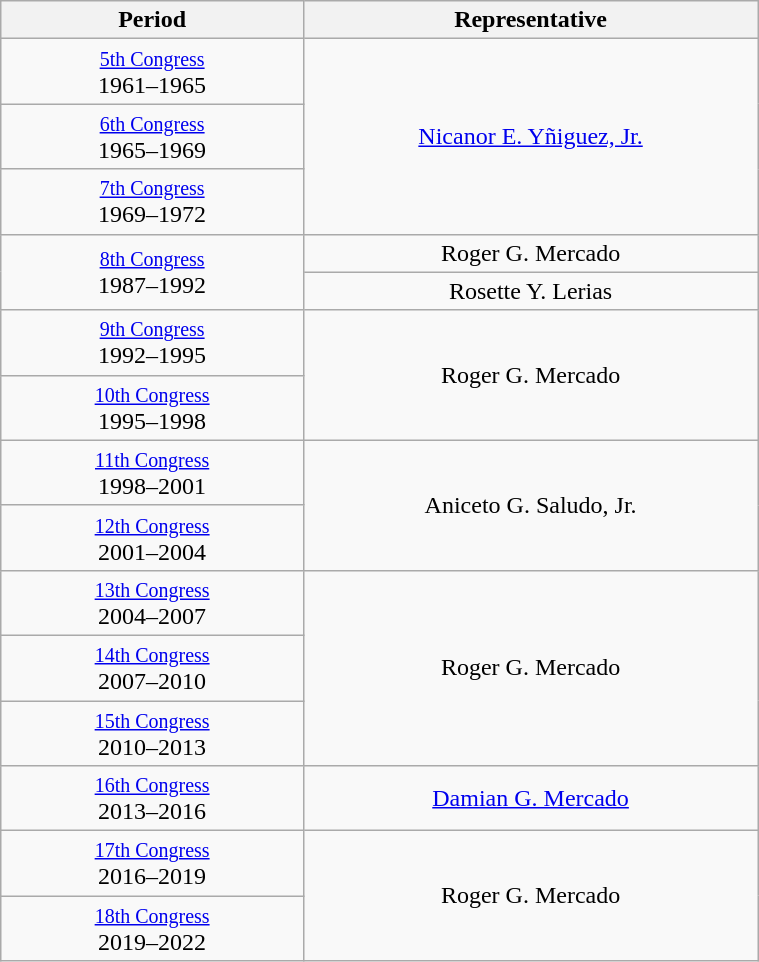<table class="wikitable" style="text-align:center; width:40%;">
<tr>
<th width="40%">Period</th>
<th>Representative</th>
</tr>
<tr>
<td><small><a href='#'>5th Congress</a></small><br>1961–1965</td>
<td rowspan="3"><a href='#'>Nicanor E. Yñiguez, Jr.</a></td>
</tr>
<tr>
<td><small><a href='#'>6th Congress</a></small><br>1965–1969</td>
</tr>
<tr>
<td><small><a href='#'>7th Congress</a></small><br>1969–1972</td>
</tr>
<tr>
<td rowspan="2"><small><a href='#'>8th Congress</a></small><br>1987–1992</td>
<td>Roger G. Mercado</td>
</tr>
<tr>
<td>Rosette Y. Lerias</td>
</tr>
<tr>
<td><small><a href='#'>9th Congress</a></small><br>1992–1995</td>
<td rowspan="2">Roger G. Mercado</td>
</tr>
<tr>
<td><small><a href='#'>10th Congress</a></small><br>1995–1998</td>
</tr>
<tr>
<td><small><a href='#'>11th Congress</a></small><br>1998–2001</td>
<td rowspan="2">Aniceto G. Saludo, Jr.</td>
</tr>
<tr>
<td><small><a href='#'>12th Congress</a></small><br>2001–2004</td>
</tr>
<tr>
<td><small><a href='#'>13th Congress</a></small><br>2004–2007</td>
<td rowspan="3">Roger G. Mercado</td>
</tr>
<tr>
<td><small><a href='#'>14th Congress</a></small><br>2007–2010</td>
</tr>
<tr>
<td><small><a href='#'>15th Congress</a></small><br>2010–2013</td>
</tr>
<tr>
<td><small><a href='#'>16th Congress</a></small><br>2013–2016</td>
<td><a href='#'>Damian G. Mercado</a></td>
</tr>
<tr>
<td><small><a href='#'>17th Congress</a></small><br>2016–2019</td>
<td rowspan="2">Roger G. Mercado</td>
</tr>
<tr>
<td><small><a href='#'>18th Congress</a></small><br>2019–2022</td>
</tr>
</table>
